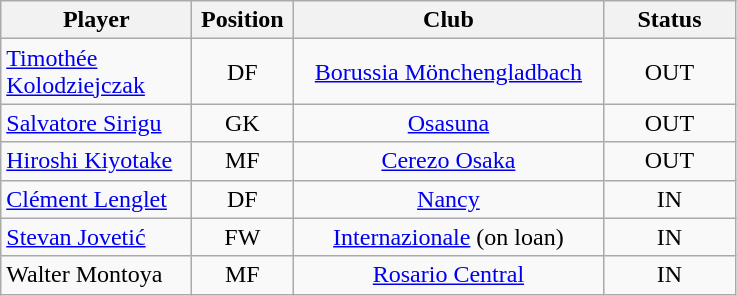<table class="wikitable">
<tr>
<th>Player</th>
<th>Position</th>
<th>Club</th>
<th>Status</th>
</tr>
<tr>
<td style = "width: 120px;"> <a href='#'>Timothée Kolodziejczak</a></td>
<td style = "text-align: center; width: 60px">DF</td>
<td style = "text-align: center; width: 200px"><a href='#'>Borussia Mönchengladbach</a></td>
<td style = "text-align: center; width: 80px"> OUT </td>
</tr>
<tr>
<td> <a href='#'>Salvatore Sirigu</a></td>
<td align=center>GK</td>
<td align=center><a href='#'>Osasuna</a></td>
<td align=center> OUT </td>
</tr>
<tr>
<td> <a href='#'>Hiroshi Kiyotake</a></td>
<td align=center>MF</td>
<td align=center><a href='#'>Cerezo Osaka</a></td>
<td align=center> OUT </td>
</tr>
<tr>
<td> <a href='#'>Clément Lenglet</a></td>
<td align=center>DF</td>
<td align=center><a href='#'>Nancy</a></td>
<td align=center> IN </td>
</tr>
<tr>
<td> <a href='#'>Stevan Jovetić</a></td>
<td align=center>FW</td>
<td align=center><a href='#'>Internazionale</a> (on loan)</td>
<td align=center> IN </td>
</tr>
<tr>
<td> Walter Montoya</td>
<td align=center>MF</td>
<td align=center><a href='#'>Rosario Central</a></td>
<td align=center> IN </td>
</tr>
</table>
